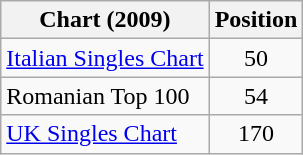<table class="wikitable sortable">
<tr>
<th>Chart (2009)</th>
<th>Position</th>
</tr>
<tr>
<td><a href='#'>Italian Singles Chart</a></td>
<td style="text-align:center;">50</td>
</tr>
<tr>
<td>Romanian Top 100</td>
<td style="text-align:center;">54</td>
</tr>
<tr>
<td><a href='#'>UK Singles Chart</a></td>
<td style="text-align:center;">170</td>
</tr>
</table>
